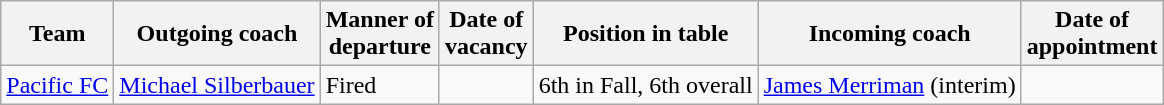<table class="wikitable sortable">
<tr>
<th>Team</th>
<th>Outgoing coach</th>
<th>Manner of <br> departure</th>
<th>Date of <br> vacancy</th>
<th>Position in table</th>
<th>Incoming coach</th>
<th>Date of <br> appointment</th>
</tr>
<tr>
<td><a href='#'>Pacific FC</a></td>
<td> <a href='#'>Michael Silberbauer</a></td>
<td>Fired</td>
<td></td>
<td>6th in Fall, 6th overall</td>
<td> <a href='#'>James Merriman</a> (interim)</td>
<td></td>
</tr>
</table>
